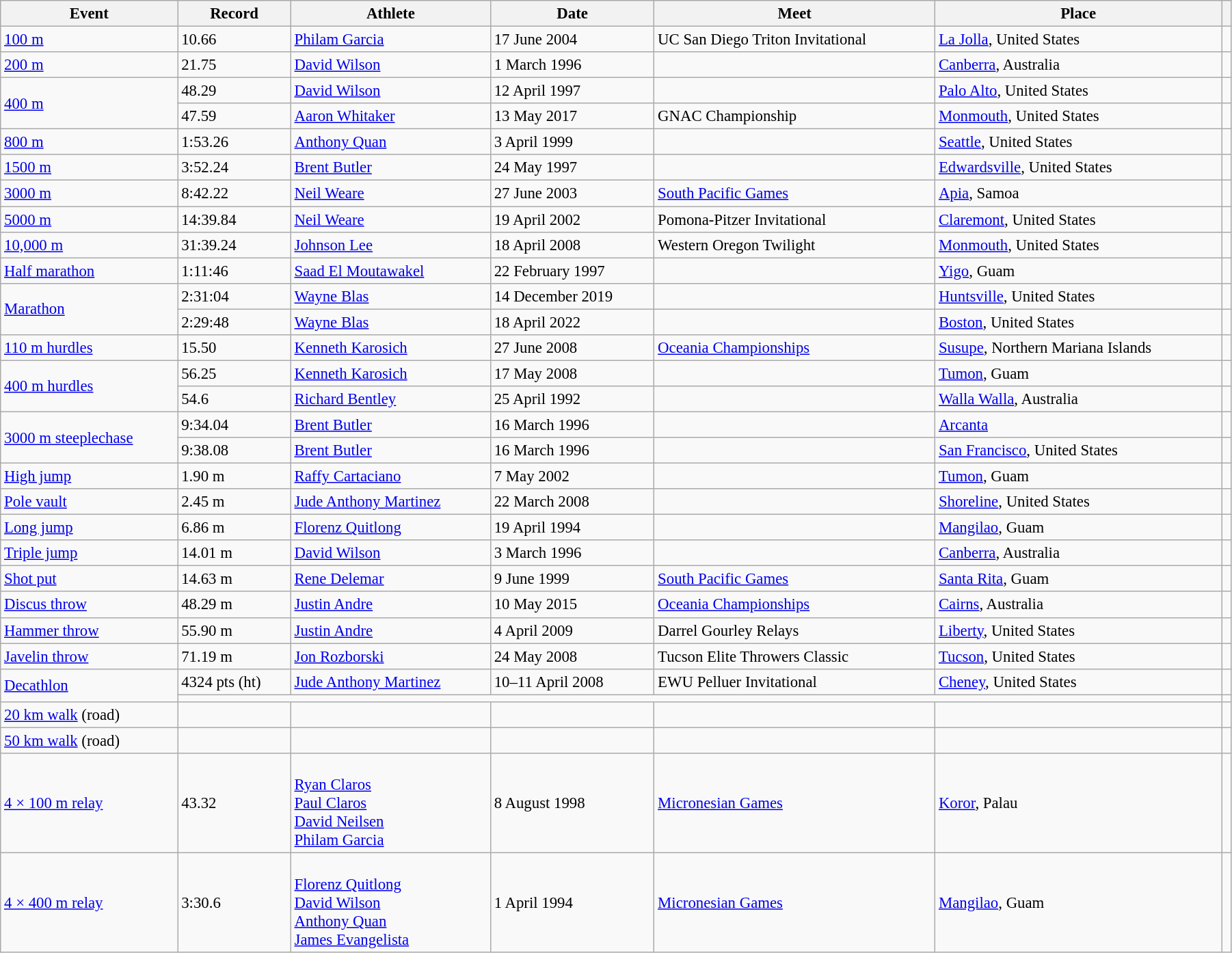<table class="wikitable" style="font-size:95%; width: 95%;">
<tr>
<th>Event</th>
<th>Record</th>
<th>Athlete</th>
<th>Date</th>
<th>Meet</th>
<th>Place</th>
<th></th>
</tr>
<tr>
<td><a href='#'>100 m</a></td>
<td>10.66 </td>
<td><a href='#'>Philam Garcia</a></td>
<td>17 June 2004</td>
<td>UC San Diego Triton Invitational</td>
<td><a href='#'>La Jolla</a>, United States</td>
<td></td>
</tr>
<tr>
<td><a href='#'>200 m</a></td>
<td>21.75 </td>
<td><a href='#'>David Wilson</a></td>
<td>1 March 1996</td>
<td></td>
<td><a href='#'>Canberra</a>, Australia</td>
<td></td>
</tr>
<tr>
<td rowspan=2><a href='#'>400 m</a></td>
<td>48.29</td>
<td><a href='#'>David Wilson</a></td>
<td>12 April 1997</td>
<td></td>
<td><a href='#'>Palo Alto</a>, United States</td>
<td></td>
</tr>
<tr>
<td>47.59  </td>
<td><a href='#'>Aaron Whitaker</a></td>
<td>13 May 2017</td>
<td>GNAC Championship</td>
<td><a href='#'>Monmouth</a>, United States</td>
<td></td>
</tr>
<tr>
<td><a href='#'>800 m</a></td>
<td>1:53.26</td>
<td><a href='#'>Anthony Quan</a></td>
<td>3 April 1999</td>
<td></td>
<td><a href='#'>Seattle</a>, United States</td>
<td></td>
</tr>
<tr>
<td><a href='#'>1500 m</a></td>
<td>3:52.24</td>
<td><a href='#'>Brent Butler</a></td>
<td>24 May 1997</td>
<td></td>
<td><a href='#'>Edwardsville</a>, United States</td>
<td></td>
</tr>
<tr>
<td><a href='#'>3000 m</a></td>
<td>8:42.22</td>
<td><a href='#'>Neil Weare</a></td>
<td>27 June 2003</td>
<td><a href='#'>South Pacific Games</a></td>
<td><a href='#'>Apia</a>, Samoa</td>
<td></td>
</tr>
<tr>
<td><a href='#'>5000 m</a></td>
<td>14:39.84</td>
<td><a href='#'>Neil Weare</a></td>
<td>19 April 2002</td>
<td>Pomona-Pitzer Invitational</td>
<td><a href='#'>Claremont</a>, United States</td>
<td></td>
</tr>
<tr>
<td><a href='#'>10,000 m</a></td>
<td>31:39.24</td>
<td><a href='#'>Johnson Lee</a></td>
<td>18 April 2008</td>
<td>Western Oregon Twilight</td>
<td><a href='#'>Monmouth</a>, United States</td>
<td></td>
</tr>
<tr>
<td><a href='#'>Half marathon</a></td>
<td>1:11:46</td>
<td><a href='#'>Saad El Moutawakel</a></td>
<td>22 February 1997</td>
<td></td>
<td><a href='#'>Yigo</a>, Guam</td>
<td></td>
</tr>
<tr>
<td rowspan=2><a href='#'>Marathon</a></td>
<td>2:31:04</td>
<td><a href='#'>Wayne Blas</a></td>
<td>14 December 2019</td>
<td></td>
<td><a href='#'>Huntsville</a>, United States</td>
<td></td>
</tr>
<tr>
<td>2:29:48 </td>
<td><a href='#'>Wayne Blas</a></td>
<td>18 April 2022</td>
<td></td>
<td><a href='#'>Boston</a>, United States</td>
<td></td>
</tr>
<tr>
<td><a href='#'>110 m hurdles</a></td>
<td>15.50</td>
<td><a href='#'>Kenneth Karosich</a></td>
<td>27 June 2008</td>
<td><a href='#'>Oceania Championships</a></td>
<td><a href='#'>Susupe</a>, Northern Mariana Islands</td>
<td></td>
</tr>
<tr>
<td rowspan=2><a href='#'>400 m hurdles</a></td>
<td>56.25</td>
<td><a href='#'>Kenneth Karosich</a></td>
<td>17 May 2008</td>
<td></td>
<td><a href='#'>Tumon</a>, Guam</td>
<td></td>
</tr>
<tr>
<td>54.6 </td>
<td><a href='#'>Richard Bentley</a></td>
<td>25 April 1992</td>
<td></td>
<td><a href='#'>Walla Walla</a>, Australia</td>
<td></td>
</tr>
<tr>
<td rowspan=2><a href='#'>3000 m steeplechase</a></td>
<td>9:34.04 </td>
<td><a href='#'>Brent Butler</a></td>
<td>16 March 1996</td>
<td></td>
<td><a href='#'>Arcanta</a></td>
<td></td>
</tr>
<tr>
<td>9:38.08 </td>
<td><a href='#'>Brent Butler</a></td>
<td>16 March 1996</td>
<td></td>
<td><a href='#'>San Francisco</a>, United States</td>
<td></td>
</tr>
<tr>
<td><a href='#'>High jump</a></td>
<td>1.90 m</td>
<td><a href='#'>Raffy Cartaciano</a></td>
<td>7 May 2002</td>
<td></td>
<td><a href='#'>Tumon</a>, Guam</td>
<td></td>
</tr>
<tr>
<td><a href='#'>Pole vault</a></td>
<td>2.45 m</td>
<td><a href='#'>Jude Anthony Martinez</a></td>
<td>22 March 2008</td>
<td></td>
<td><a href='#'>Shoreline</a>, United States</td>
<td></td>
</tr>
<tr>
<td><a href='#'>Long jump</a></td>
<td>6.86 m</td>
<td><a href='#'>Florenz Quitlong</a></td>
<td>19 April 1994</td>
<td></td>
<td><a href='#'>Mangilao</a>, Guam</td>
<td></td>
</tr>
<tr>
<td><a href='#'>Triple jump</a></td>
<td>14.01 m </td>
<td><a href='#'>David Wilson</a></td>
<td>3 March 1996</td>
<td></td>
<td><a href='#'>Canberra</a>, Australia</td>
<td></td>
</tr>
<tr>
<td><a href='#'>Shot put</a></td>
<td>14.63 m</td>
<td><a href='#'>Rene Delemar</a></td>
<td>9 June 1999</td>
<td><a href='#'>South Pacific Games</a></td>
<td><a href='#'>Santa Rita</a>, Guam</td>
<td></td>
</tr>
<tr>
<td><a href='#'>Discus throw</a></td>
<td>48.29 m</td>
<td><a href='#'>Justin Andre</a></td>
<td>10 May 2015</td>
<td><a href='#'>Oceania Championships</a></td>
<td><a href='#'>Cairns</a>, Australia</td>
<td></td>
</tr>
<tr>
<td><a href='#'>Hammer throw</a></td>
<td>55.90 m</td>
<td><a href='#'>Justin Andre</a></td>
<td>4 April 2009</td>
<td>Darrel Gourley Relays</td>
<td><a href='#'>Liberty</a>, United States</td>
<td></td>
</tr>
<tr>
<td><a href='#'>Javelin throw</a></td>
<td>71.19 m</td>
<td><a href='#'>Jon Rozborski</a></td>
<td>24 May 2008</td>
<td>Tucson Elite Throwers Classic</td>
<td><a href='#'>Tucson</a>, United States</td>
<td></td>
</tr>
<tr>
<td rowspan=2><a href='#'>Decathlon</a></td>
<td>4324 pts (ht)</td>
<td><a href='#'>Jude Anthony Martinez</a></td>
<td>10–11 April 2008</td>
<td>EWU Pelluer Invitational</td>
<td><a href='#'>Cheney</a>, United States</td>
<td></td>
</tr>
<tr>
<td colspan=5></td>
<td></td>
</tr>
<tr>
<td><a href='#'>20 km walk</a> (road)</td>
<td></td>
<td></td>
<td></td>
<td></td>
<td></td>
<td></td>
</tr>
<tr>
<td><a href='#'>50 km walk</a> (road)</td>
<td></td>
<td></td>
<td></td>
<td></td>
<td></td>
<td></td>
</tr>
<tr>
<td><a href='#'>4 × 100 m relay</a></td>
<td>43.32</td>
<td><br><a href='#'>Ryan Claros</a><br><a href='#'>Paul Claros</a><br><a href='#'>David Neilsen</a><br><a href='#'>Philam Garcia</a></td>
<td>8 August 1998</td>
<td><a href='#'>Micronesian Games</a></td>
<td><a href='#'>Koror</a>, Palau</td>
<td></td>
</tr>
<tr>
<td><a href='#'>4 × 400 m relay</a></td>
<td>3:30.6 </td>
<td><br><a href='#'>Florenz Quitlong</a><br><a href='#'>David Wilson</a><br><a href='#'>Anthony Quan</a><br><a href='#'>James Evangelista</a></td>
<td>1 April 1994</td>
<td><a href='#'>Micronesian Games</a></td>
<td><a href='#'>Mangilao</a>, Guam</td>
<td></td>
</tr>
</table>
